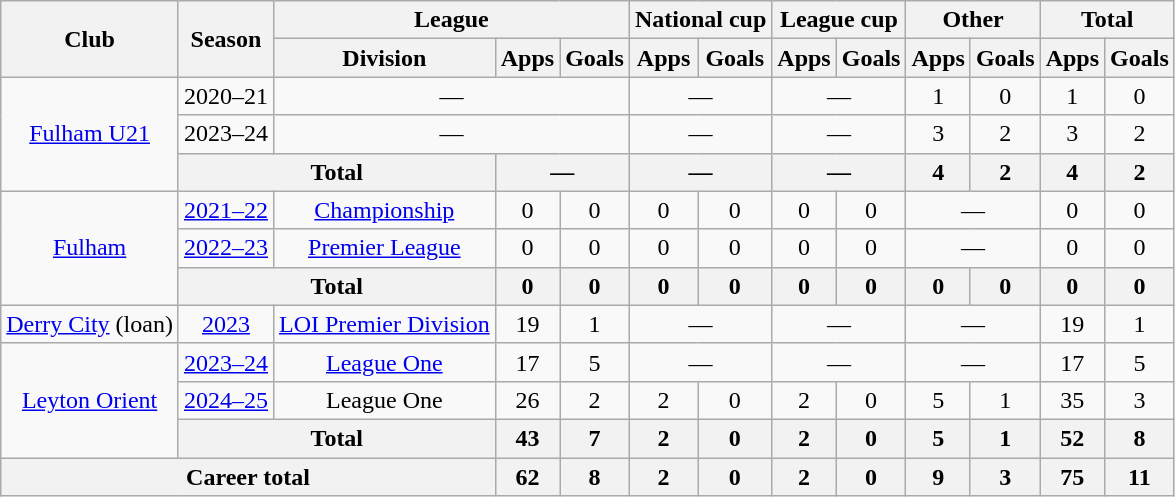<table class="wikitable" style="text-align:center">
<tr>
<th rowspan="2">Club</th>
<th rowspan="2">Season</th>
<th colspan="3">League</th>
<th colspan="2">National cup</th>
<th colspan="2">League cup</th>
<th colspan="2">Other</th>
<th colspan="2">Total</th>
</tr>
<tr>
<th>Division</th>
<th>Apps</th>
<th>Goals</th>
<th>Apps</th>
<th>Goals</th>
<th>Apps</th>
<th>Goals</th>
<th>Apps</th>
<th>Goals</th>
<th>Apps</th>
<th>Goals</th>
</tr>
<tr>
<td rowspan="3"><a href='#'>Fulham U21</a></td>
<td>2020–21</td>
<td colspan="3">—</td>
<td colspan="2">—</td>
<td colspan="2">—</td>
<td>1</td>
<td>0</td>
<td>1</td>
<td>0</td>
</tr>
<tr>
<td>2023–24</td>
<td colspan="3">—</td>
<td colspan="2">—</td>
<td colspan="2">—</td>
<td>3</td>
<td>2</td>
<td>3</td>
<td>2</td>
</tr>
<tr>
<th colspan="2">Total</th>
<th colspan="2">—</th>
<th colspan="2">—</th>
<th colspan="2">—</th>
<th>4</th>
<th>2</th>
<th>4</th>
<th>2</th>
</tr>
<tr>
<td rowspan="3"><a href='#'>Fulham</a></td>
<td><a href='#'>2021–22</a></td>
<td><a href='#'>Championship</a></td>
<td>0</td>
<td>0</td>
<td>0</td>
<td>0</td>
<td>0</td>
<td>0</td>
<td colspan="2">—</td>
<td>0</td>
<td>0</td>
</tr>
<tr>
<td><a href='#'>2022–23</a></td>
<td><a href='#'>Premier League</a></td>
<td>0</td>
<td>0</td>
<td>0</td>
<td>0</td>
<td>0</td>
<td>0</td>
<td colspan="2">—</td>
<td>0</td>
<td>0</td>
</tr>
<tr>
<th colspan="2">Total</th>
<th>0</th>
<th>0</th>
<th>0</th>
<th>0</th>
<th>0</th>
<th>0</th>
<th>0</th>
<th>0</th>
<th>0</th>
<th>0</th>
</tr>
<tr>
<td><a href='#'>Derry City</a> (loan)</td>
<td><a href='#'>2023</a></td>
<td><a href='#'>LOI Premier Division</a></td>
<td>19</td>
<td>1</td>
<td colspan="2">—</td>
<td colspan="2">—</td>
<td colspan="2">—</td>
<td>19</td>
<td>1</td>
</tr>
<tr>
<td rowspan="3"><a href='#'>Leyton Orient</a></td>
<td><a href='#'>2023–24</a></td>
<td><a href='#'>League One</a></td>
<td>17</td>
<td>5</td>
<td colspan="2">—</td>
<td colspan="2">—</td>
<td colspan="2">—</td>
<td>17</td>
<td>5</td>
</tr>
<tr>
<td><a href='#'>2024–25</a></td>
<td>League One</td>
<td>26</td>
<td>2</td>
<td>2</td>
<td>0</td>
<td>2</td>
<td>0</td>
<td>5</td>
<td>1</td>
<td>35</td>
<td>3</td>
</tr>
<tr>
<th colspan="2">Total</th>
<th>43</th>
<th>7</th>
<th>2</th>
<th>0</th>
<th>2</th>
<th>0</th>
<th>5</th>
<th>1</th>
<th>52</th>
<th>8</th>
</tr>
<tr>
<th colspan="3">Career total</th>
<th>62</th>
<th>8</th>
<th>2</th>
<th>0</th>
<th>2</th>
<th>0</th>
<th>9</th>
<th>3</th>
<th>75</th>
<th>11</th>
</tr>
</table>
